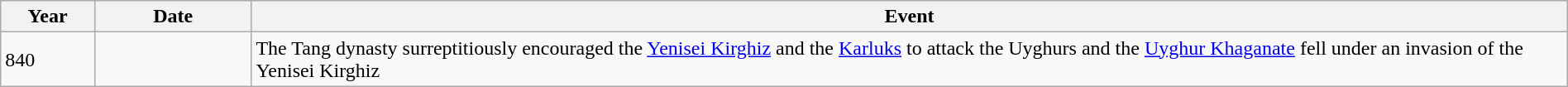<table class="wikitable" width="100%">
<tr>
<th style="width:6%">Year</th>
<th style="width:10%">Date</th>
<th>Event</th>
</tr>
<tr>
<td>840</td>
<td></td>
<td>The Tang dynasty surreptitiously encouraged the <a href='#'>Yenisei Kirghiz</a> and the <a href='#'>Karluks</a> to attack the Uyghurs and the <a href='#'>Uyghur Khaganate</a> fell under an invasion of the Yenisei Kirghiz</td>
</tr>
</table>
